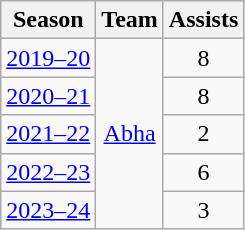<table class="wikitable" style="text-align: center;">
<tr>
<th>Season</th>
<th>Team</th>
<th>Assists</th>
</tr>
<tr>
<td><a href='#'>2019–20</a></td>
<td rowspan="5"><a href='#'>Abha</a></td>
<td>8</td>
</tr>
<tr>
<td><a href='#'>2020–21</a></td>
<td>8</td>
</tr>
<tr>
<td><a href='#'>2021–22</a></td>
<td>2</td>
</tr>
<tr>
<td><a href='#'>2022–23</a></td>
<td>6</td>
</tr>
<tr>
<td><a href='#'>2023–24</a></td>
<td>3</td>
</tr>
</table>
